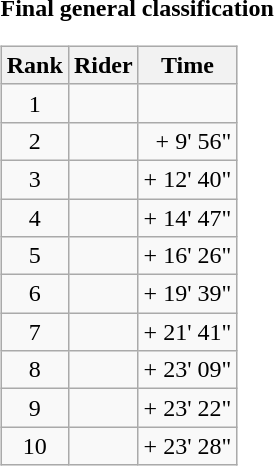<table>
<tr>
<td><strong>Final general classification</strong><br><table class="wikitable">
<tr>
<th scope="col">Rank</th>
<th scope="col">Rider</th>
<th scope="col">Time</th>
</tr>
<tr>
<td style="text-align:center;">1</td>
<td></td>
<td style="text-align:right;"></td>
</tr>
<tr>
<td style="text-align:center;">2</td>
<td></td>
<td style="text-align:right;">+ 9' 56"</td>
</tr>
<tr>
<td style="text-align:center;">3</td>
<td></td>
<td style="text-align:right;">+ 12' 40"</td>
</tr>
<tr>
<td style="text-align:center;">4</td>
<td></td>
<td style="text-align:right;">+ 14' 47"</td>
</tr>
<tr>
<td style="text-align:center;">5</td>
<td></td>
<td style="text-align:right;">+ 16' 26"</td>
</tr>
<tr>
<td style="text-align:center;">6</td>
<td></td>
<td style="text-align:right;">+ 19' 39"</td>
</tr>
<tr>
<td style="text-align:center;">7</td>
<td></td>
<td style="text-align:right;">+ 21' 41"</td>
</tr>
<tr>
<td style="text-align:center;">8</td>
<td></td>
<td style="text-align:right;">+ 23' 09"</td>
</tr>
<tr>
<td style="text-align:center;">9</td>
<td></td>
<td style="text-align:right;">+ 23' 22"</td>
</tr>
<tr>
<td style="text-align:center;">10</td>
<td></td>
<td style="text-align:right;">+ 23' 28"</td>
</tr>
</table>
</td>
</tr>
</table>
